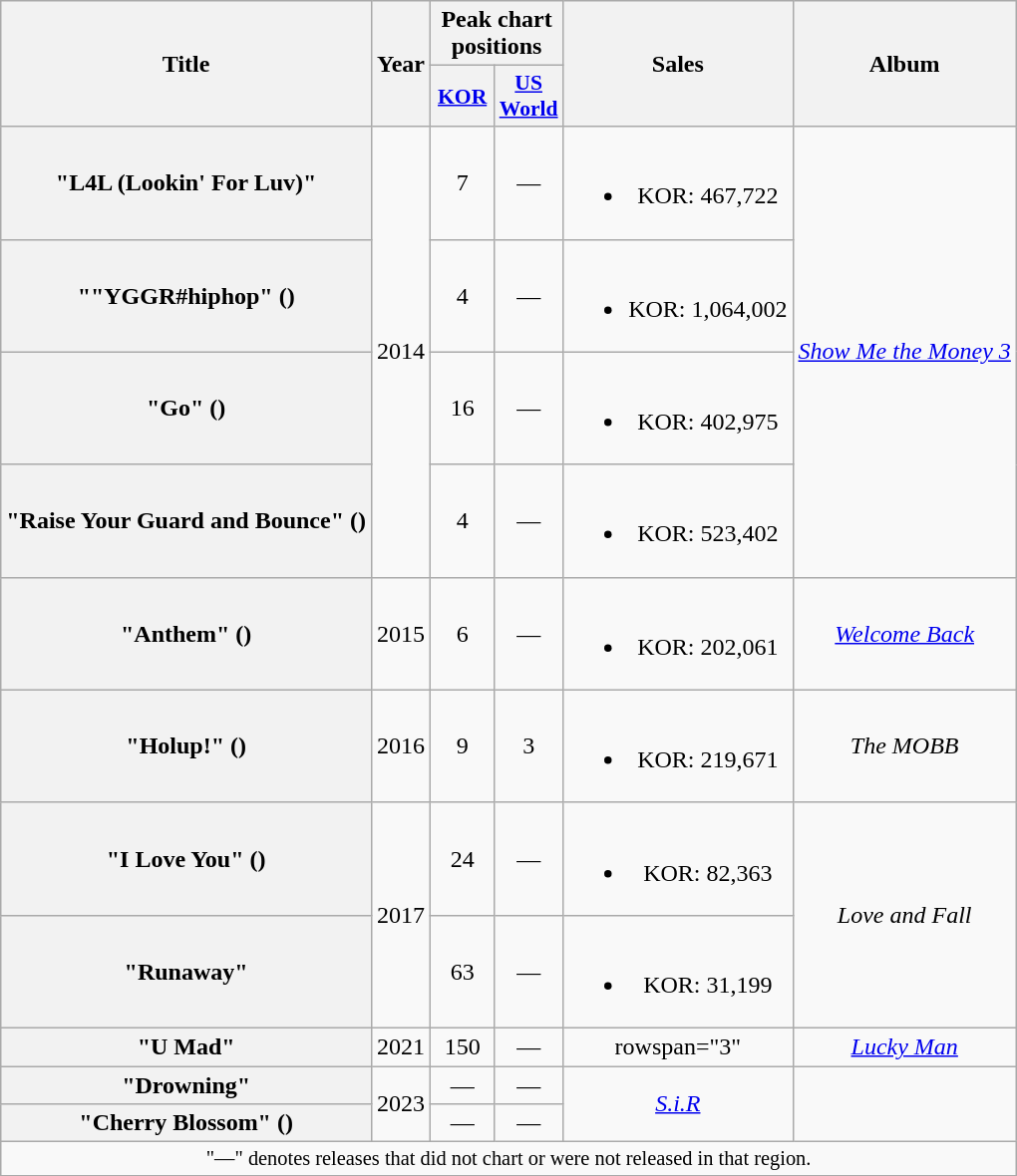<table class="wikitable plainrowheaders" style="text-align:center;">
<tr>
<th scope="col" rowspan="2">Title</th>
<th scope="col" rowspan="2" style="width:2em;">Year</th>
<th scope="col" colspan="2">Peak chart positions</th>
<th scope="col" rowspan="2">Sales</th>
<th scope="col" rowspan="2">Album</th>
</tr>
<tr>
<th scope="col" style="width:2.5em;font-size:90%;"><a href='#'>KOR</a><br></th>
<th scope="col" style="width:2.5em;font-size:90%;"><a href='#'>US World</a><br></th>
</tr>
<tr>
<th scope="row">"L4L (Lookin' For Luv)" </th>
<td rowspan="4">2014</td>
<td>7</td>
<td>—</td>
<td><br><ul><li>KOR: 467,722</li></ul></td>
<td rowspan="4"><em><a href='#'>Show Me the Money 3</a></em></td>
</tr>
<tr>
<th scope="row">""YGGR#hiphop" ()</th>
<td>4</td>
<td>—</td>
<td><br><ul><li>KOR: 1,064,002</li></ul></td>
</tr>
<tr>
<th scope="row">"Go" ()</th>
<td>16</td>
<td>—</td>
<td><br><ul><li>KOR: 402,975</li></ul></td>
</tr>
<tr>
<th scope="row">"Raise Your Guard and Bounce" ()</th>
<td>4</td>
<td>—</td>
<td><br><ul><li>KOR: 523,402</li></ul></td>
</tr>
<tr>
<th scope="row">"Anthem" () </th>
<td>2015</td>
<td>6</td>
<td>—</td>
<td><br><ul><li>KOR: 202,061</li></ul></td>
<td><em><a href='#'>Welcome Back</a></em></td>
</tr>
<tr>
<th scope="row">"Holup!" ()</th>
<td>2016</td>
<td>9</td>
<td>3</td>
<td><br><ul><li>KOR: 219,671</li></ul></td>
<td><em>The MOBB</em></td>
</tr>
<tr>
<th scope="row">"I Love You" ()</th>
<td rowspan="2">2017</td>
<td>24</td>
<td>—</td>
<td><br><ul><li>KOR: 82,363</li></ul></td>
<td rowspan="2"><em>Love and Fall</em></td>
</tr>
<tr>
<th scope="row">"Runaway"</th>
<td>63</td>
<td>—</td>
<td><br><ul><li>KOR: 31,199</li></ul></td>
</tr>
<tr>
<th scope="row">"U Mad"</th>
<td>2021</td>
<td>150</td>
<td>—</td>
<td>rowspan="3" </td>
<td><em><a href='#'>Lucky Man</a></em></td>
</tr>
<tr>
<th scope="row">"Drowning" </th>
<td rowspan="2">2023</td>
<td>—</td>
<td>—</td>
<td rowspan="2"><em><a href='#'>S.i.R</a></em></td>
</tr>
<tr>
<th scope="row">"Cherry Blossom" ()</th>
<td>—</td>
<td>—</td>
</tr>
<tr>
<td colspan="7" style="font-size:85%">"—" denotes releases that did not chart or were not released in that region.</td>
</tr>
</table>
